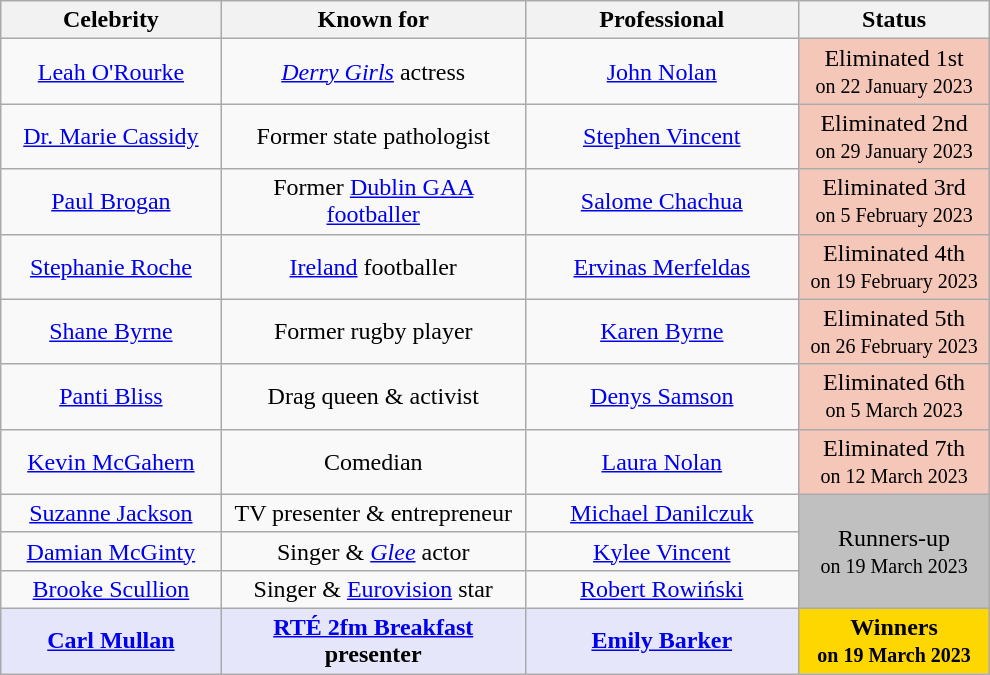<table class="wikitable" style="margin: auto; text-align: center;">
<tr>
<th style="width:140px;">Celebrity</th>
<th style="width:195px;">Known for</th>
<th style="width:175px;">Professional</th>
<th style="width:120px;">Status</th>
</tr>
<tr>
<td><a href='#'>Leah O'Rourke</a></td>
<td><em><a href='#'>Derry Girls</a></em> actress</td>
<td><a href='#'>John Nolan</a></td>
<td bgcolor="#f4c7b8">Eliminated 1st <br> <small> on 22 January 2023</small></td>
</tr>
<tr>
<td><a href='#'>Dr. Marie Cassidy</a></td>
<td>Former state pathologist</td>
<td><a href='#'>Stephen Vincent</a></td>
<td bgcolor="#f4c7b8">Eliminated 2nd <br> <small> on 29 January 2023</small></td>
</tr>
<tr>
<td><a href='#'>Paul Brogan</a></td>
<td>Former <a href='#'>Dublin GAA</a> <a href='#'>footballer</a></td>
<td><a href='#'>Salome Chachua</a></td>
<td bgcolor="#f4c7b8">Eliminated 3rd <br> <small> on 5 February 2023</small></td>
</tr>
<tr>
<td><a href='#'>Stephanie Roche</a></td>
<td><a href='#'>Ireland</a> footballer</td>
<td><a href='#'>Ervinas Merfeldas</a></td>
<td bgcolor="#f4c7b8">Eliminated 4th <br> <small> on 19 February 2023</small></td>
</tr>
<tr>
<td><a href='#'>Shane Byrne</a></td>
<td>Former rugby player</td>
<td><a href='#'>Karen Byrne</a></td>
<td bgcolor="#f4c7b8">Eliminated 5th <br> <small> on 26 February 2023</small></td>
</tr>
<tr>
<td><a href='#'>Panti Bliss</a></td>
<td>Drag queen & activist</td>
<td><a href='#'>Denys Samson</a></td>
<td bgcolor="#f4c7b8">Eliminated 6th <br> <small> on 5 March 2023</small></td>
</tr>
<tr>
<td><a href='#'>Kevin McGahern</a></td>
<td>Comedian</td>
<td><a href='#'>Laura Nolan</a></td>
<td bgcolor="#f4c7b8">Eliminated 7th <br> <small> on 12 March 2023</small></td>
</tr>
<tr>
<td><a href='#'>Suzanne Jackson</a></td>
<td>TV presenter & entrepreneur</td>
<td><a href='#'>Michael Danilczuk</a></td>
<td rowspan="3" style="background:silver;">Runners-up <br> <small> on 19 March 2023</small></td>
</tr>
<tr>
<td><a href='#'>Damian McGinty</a></td>
<td>Singer & <a href='#'><em>Glee</em></a> actor</td>
<td><a href='#'>Kylee Vincent</a></td>
</tr>
<tr>
<td><a href='#'>Brooke Scullion</a></td>
<td>Singer & <a href='#'>Eurovision</a> star</td>
<td><a href='#'>Robert Rowiński</a><br></td>
</tr>
<tr>
<td style="background:lavender;"><strong><a href='#'>Carl Mullan</a></strong></td>
<td style="background:lavender;"><strong><a href='#'>RTÉ 2fm Breakfast</a> presenter</strong></td>
<td style="background:lavender;"><strong><a href='#'>Emily Barker</a></strong></td>
<td style="background:gold;"><strong>Winners</strong> <br> <small> <strong>on 19 March 2023</strong></small></td>
</tr>
</table>
